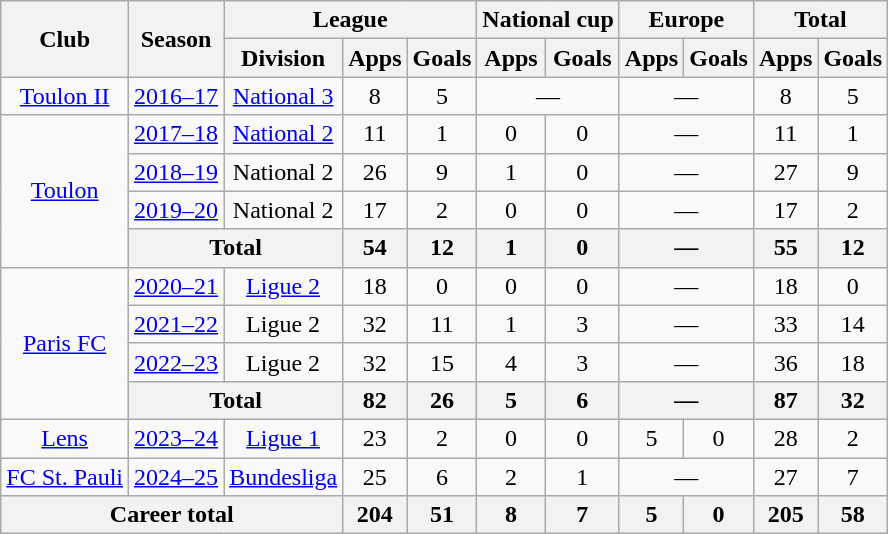<table class="wikitable" style="text-align: center;">
<tr>
<th rowspan="2">Club</th>
<th rowspan="2">Season</th>
<th colspan="3">League</th>
<th colspan="2">National cup</th>
<th colspan="2">Europe</th>
<th colspan="2">Total</th>
</tr>
<tr>
<th>Division</th>
<th>Apps</th>
<th>Goals</th>
<th>Apps</th>
<th>Goals</th>
<th>Apps</th>
<th>Goals</th>
<th>Apps</th>
<th>Goals</th>
</tr>
<tr>
<td><a href='#'>Toulon II</a></td>
<td><a href='#'>2016–17</a></td>
<td><a href='#'>National 3</a></td>
<td>8</td>
<td>5</td>
<td colspan="2">—</td>
<td colspan="2">—</td>
<td>8</td>
<td>5</td>
</tr>
<tr>
<td rowspan="4"><a href='#'>Toulon</a></td>
<td><a href='#'>2017–18</a></td>
<td><a href='#'>National 2</a></td>
<td>11</td>
<td>1</td>
<td>0</td>
<td>0</td>
<td colspan="2">—</td>
<td>11</td>
<td>1</td>
</tr>
<tr>
<td><a href='#'>2018–19</a></td>
<td>National 2</td>
<td>26</td>
<td>9</td>
<td>1</td>
<td>0</td>
<td colspan="2">—</td>
<td>27</td>
<td>9</td>
</tr>
<tr>
<td><a href='#'>2019–20</a></td>
<td>National 2</td>
<td>17</td>
<td>2</td>
<td>0</td>
<td>0</td>
<td colspan="2">—</td>
<td>17</td>
<td>2</td>
</tr>
<tr>
<th colspan="2">Total</th>
<th>54</th>
<th>12</th>
<th>1</th>
<th>0</th>
<th colspan="2">—</th>
<th>55</th>
<th>12</th>
</tr>
<tr>
<td rowspan="4"><a href='#'>Paris FC</a></td>
<td><a href='#'>2020–21</a></td>
<td><a href='#'>Ligue 2</a></td>
<td>18</td>
<td>0</td>
<td>0</td>
<td>0</td>
<td colspan="2">—</td>
<td>18</td>
<td>0</td>
</tr>
<tr>
<td><a href='#'>2021–22</a></td>
<td>Ligue 2</td>
<td>32</td>
<td>11</td>
<td>1</td>
<td>3</td>
<td colspan="2">—</td>
<td>33</td>
<td>14</td>
</tr>
<tr>
<td><a href='#'>2022–23</a></td>
<td>Ligue 2</td>
<td>32</td>
<td>15</td>
<td>4</td>
<td>3</td>
<td colspan="2">—</td>
<td>36</td>
<td>18</td>
</tr>
<tr>
<th colspan="2">Total</th>
<th>82</th>
<th>26</th>
<th>5</th>
<th>6</th>
<th colspan="2">—</th>
<th>87</th>
<th>32</th>
</tr>
<tr>
<td><a href='#'>Lens</a></td>
<td><a href='#'>2023–24</a></td>
<td><a href='#'>Ligue 1</a></td>
<td>23</td>
<td>2</td>
<td>0</td>
<td>0</td>
<td>5</td>
<td>0</td>
<td>28</td>
<td>2</td>
</tr>
<tr>
<td><a href='#'>FC St. Pauli</a></td>
<td><a href='#'>2024–25</a></td>
<td><a href='#'>Bundesliga</a></td>
<td>25</td>
<td>6</td>
<td>2</td>
<td>1</td>
<td colspan="2">—</td>
<td>27</td>
<td>7</td>
</tr>
<tr>
<th colspan="3">Career total</th>
<th>204</th>
<th>51</th>
<th>8</th>
<th>7</th>
<th>5</th>
<th>0</th>
<th>205</th>
<th>58</th>
</tr>
</table>
